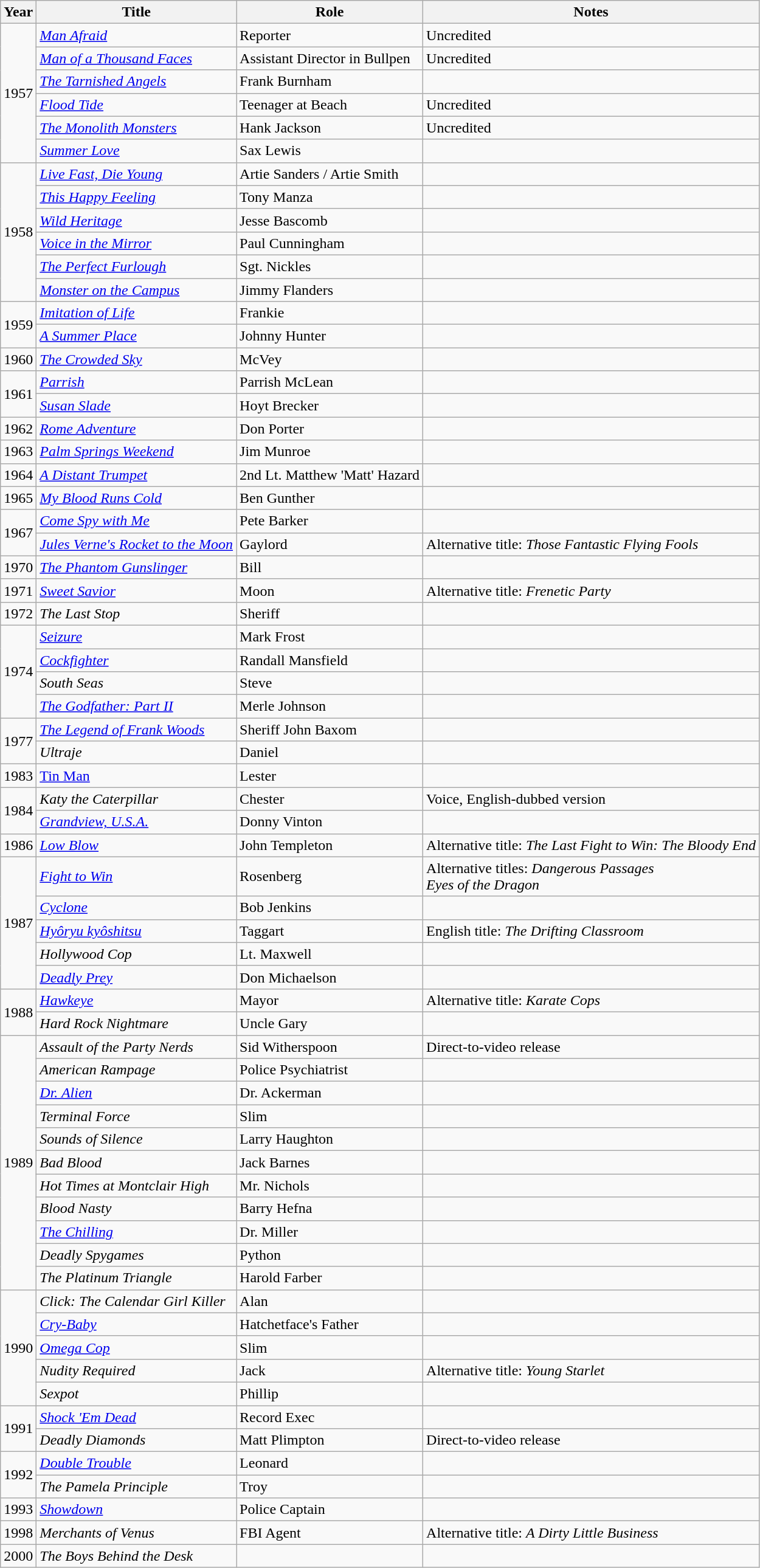<table class="wikitable sortable">
<tr>
<th>Year</th>
<th>Title</th>
<th>Role</th>
<th class="unsortable">Notes</th>
</tr>
<tr>
<td rowspan="6">1957</td>
<td><em><a href='#'>Man Afraid</a></em></td>
<td>Reporter</td>
<td>Uncredited</td>
</tr>
<tr>
<td><em><a href='#'>Man of a Thousand Faces</a></em></td>
<td>Assistant Director in Bullpen</td>
<td>Uncredited</td>
</tr>
<tr>
<td><em><a href='#'>The Tarnished Angels</a></em></td>
<td>Frank Burnham</td>
<td></td>
</tr>
<tr>
<td><em><a href='#'>Flood Tide</a></em></td>
<td>Teenager at Beach</td>
<td>Uncredited</td>
</tr>
<tr>
<td><em><a href='#'>The Monolith Monsters</a></em></td>
<td>Hank Jackson</td>
<td>Uncredited</td>
</tr>
<tr>
<td><em><a href='#'>Summer Love</a></em></td>
<td>Sax Lewis</td>
<td></td>
</tr>
<tr>
<td rowspan="6">1958</td>
<td><em><a href='#'>Live Fast, Die Young</a></em></td>
<td>Artie Sanders / Artie Smith</td>
<td></td>
</tr>
<tr>
<td><em><a href='#'>This Happy Feeling</a></em></td>
<td>Tony Manza</td>
<td></td>
</tr>
<tr>
<td><em><a href='#'>Wild Heritage</a></em></td>
<td>Jesse Bascomb</td>
<td></td>
</tr>
<tr>
<td><em><a href='#'>Voice in the Mirror</a></em></td>
<td>Paul Cunningham</td>
<td></td>
</tr>
<tr>
<td><em><a href='#'>The Perfect Furlough</a></em></td>
<td>Sgt. Nickles</td>
<td></td>
</tr>
<tr>
<td><em><a href='#'>Monster on the Campus</a></em></td>
<td>Jimmy Flanders</td>
<td></td>
</tr>
<tr>
<td rowspan="2">1959</td>
<td><em><a href='#'>Imitation of Life</a></em></td>
<td>Frankie</td>
<td></td>
</tr>
<tr>
<td><em><a href='#'>A Summer Place</a></em></td>
<td>Johnny Hunter</td>
<td></td>
</tr>
<tr>
<td>1960</td>
<td><em><a href='#'>The Crowded Sky</a></em></td>
<td>McVey</td>
<td></td>
</tr>
<tr>
<td rowspan="2">1961</td>
<td><em><a href='#'>Parrish</a></em></td>
<td>Parrish McLean</td>
<td></td>
</tr>
<tr>
<td><em><a href='#'>Susan Slade</a></em></td>
<td>Hoyt Brecker</td>
<td></td>
</tr>
<tr>
<td>1962</td>
<td><em><a href='#'>Rome Adventure</a></em></td>
<td>Don Porter</td>
<td></td>
</tr>
<tr>
<td>1963</td>
<td><em><a href='#'>Palm Springs Weekend</a></em></td>
<td>Jim Munroe</td>
<td></td>
</tr>
<tr>
<td>1964</td>
<td><em><a href='#'>A Distant Trumpet</a></em></td>
<td>2nd Lt. Matthew 'Matt' Hazard</td>
<td></td>
</tr>
<tr>
<td>1965</td>
<td><em><a href='#'>My Blood Runs Cold</a></em></td>
<td>Ben Gunther</td>
<td></td>
</tr>
<tr>
<td rowspan="2">1967</td>
<td><em><a href='#'>Come Spy with Me</a></em></td>
<td>Pete Barker</td>
<td></td>
</tr>
<tr>
<td><em><a href='#'>Jules Verne's Rocket to the Moon</a></em></td>
<td>Gaylord</td>
<td>Alternative title: <em>Those Fantastic Flying Fools</em></td>
</tr>
<tr>
<td>1970</td>
<td><em><a href='#'>The Phantom Gunslinger</a></em></td>
<td>Bill</td>
<td></td>
</tr>
<tr>
<td>1971</td>
<td><em><a href='#'>Sweet Savior</a></em></td>
<td>Moon</td>
<td>Alternative title: <em>Frenetic Party</em></td>
</tr>
<tr>
<td>1972</td>
<td><em>The Last Stop</em></td>
<td>Sheriff</td>
<td></td>
</tr>
<tr>
<td rowspan="4">1974</td>
<td><em><a href='#'>Seizure</a></em></td>
<td>Mark Frost</td>
<td></td>
</tr>
<tr>
<td><em><a href='#'>Cockfighter</a></em></td>
<td>Randall Mansfield</td>
<td></td>
</tr>
<tr>
<td><em>South Seas</em></td>
<td>Steve</td>
<td></td>
</tr>
<tr>
<td><em><a href='#'>The Godfather: Part II</a></em></td>
<td>Merle Johnson</td>
<td></td>
</tr>
<tr>
<td rowspan="2">1977</td>
<td><em><a href='#'>The Legend of Frank Woods</a></em></td>
<td>Sheriff John Baxom</td>
<td></td>
</tr>
<tr>
<td><em>Ultraje</em></td>
<td>Daniel</td>
<td></td>
</tr>
<tr>
<td>1983</td>
<td><em><a href='#'></em>Tin Man<em></a></em></td>
<td>Lester</td>
<td></td>
</tr>
<tr>
<td rowspan="2">1984</td>
<td><em>Katy the Caterpillar</em></td>
<td>Chester</td>
<td>Voice, English-dubbed version</td>
</tr>
<tr>
<td><em><a href='#'>Grandview, U.S.A.</a></em></td>
<td>Donny Vinton</td>
<td></td>
</tr>
<tr>
<td>1986</td>
<td><em><a href='#'>Low Blow</a></em></td>
<td>John Templeton</td>
<td>Alternative title: <em>The Last Fight to Win: The Bloody End</em></td>
</tr>
<tr>
<td rowspan="5">1987</td>
<td><em><a href='#'>Fight to Win</a></em></td>
<td>Rosenberg</td>
<td>Alternative titles: <em>Dangerous Passages</em><br><em>Eyes of the Dragon</em></td>
</tr>
<tr>
<td><em><a href='#'>Cyclone</a></em></td>
<td>Bob Jenkins</td>
<td></td>
</tr>
<tr>
<td><em><a href='#'>Hyôryu kyôshitsu</a></em></td>
<td>Taggart</td>
<td>English title: <em>The Drifting Classroom</em></td>
</tr>
<tr>
<td><em>Hollywood Cop</em></td>
<td>Lt. Maxwell</td>
<td></td>
</tr>
<tr>
<td><em><a href='#'>Deadly Prey</a></em></td>
<td>Don Michaelson</td>
<td></td>
</tr>
<tr>
<td rowspan="2">1988</td>
<td><em><a href='#'>Hawkeye</a></em></td>
<td>Mayor</td>
<td>Alternative title: <em>Karate Cops</em></td>
</tr>
<tr>
<td><em>Hard Rock Nightmare</em></td>
<td>Uncle Gary</td>
<td></td>
</tr>
<tr>
<td rowspan="11">1989</td>
<td><em>Assault of the Party Nerds</em></td>
<td>Sid Witherspoon</td>
<td>Direct-to-video release</td>
</tr>
<tr>
<td><em>American Rampage</em></td>
<td>Police Psychiatrist</td>
<td></td>
</tr>
<tr>
<td><em><a href='#'>Dr. Alien</a></em></td>
<td>Dr. Ackerman</td>
<td></td>
</tr>
<tr>
<td><em>Terminal Force</em></td>
<td>Slim</td>
<td></td>
</tr>
<tr>
<td><em>Sounds of Silence</em></td>
<td>Larry Haughton</td>
<td></td>
</tr>
<tr>
<td><em>Bad Blood</em></td>
<td>Jack Barnes</td>
<td></td>
</tr>
<tr>
<td><em>Hot Times at Montclair High</em></td>
<td>Mr. Nichols</td>
<td></td>
</tr>
<tr>
<td><em>Blood Nasty</em></td>
<td>Barry Hefna</td>
<td></td>
</tr>
<tr>
<td><em><a href='#'>The Chilling</a></em></td>
<td>Dr. Miller</td>
<td></td>
</tr>
<tr>
<td><em>Deadly Spygames</em></td>
<td>Python</td>
<td></td>
</tr>
<tr>
<td><em>The Platinum Triangle</em></td>
<td>Harold Farber</td>
<td></td>
</tr>
<tr>
<td rowspan="5">1990</td>
<td><em>Click: The Calendar Girl Killer</em></td>
<td>Alan</td>
<td></td>
</tr>
<tr>
<td><em><a href='#'>Cry-Baby</a></em></td>
<td>Hatchetface's Father</td>
<td></td>
</tr>
<tr>
<td><em><a href='#'>Omega Cop</a></em></td>
<td>Slim</td>
<td></td>
</tr>
<tr>
<td><em>Nudity Required</em></td>
<td>Jack</td>
<td>Alternative title: <em>Young Starlet</em></td>
</tr>
<tr>
<td><em>Sexpot</em></td>
<td>Phillip</td>
<td></td>
</tr>
<tr>
<td rowspan="2">1991</td>
<td><em><a href='#'>Shock 'Em Dead</a></em></td>
<td>Record Exec</td>
<td></td>
</tr>
<tr>
<td><em>Deadly Diamonds</em></td>
<td>Matt Plimpton</td>
<td>Direct-to-video release</td>
</tr>
<tr>
<td rowspan="2">1992</td>
<td><em><a href='#'>Double Trouble</a></em></td>
<td>Leonard</td>
<td></td>
</tr>
<tr>
<td><em>The Pamela Principle</em></td>
<td>Troy</td>
<td></td>
</tr>
<tr>
<td>1993</td>
<td><em><a href='#'>Showdown</a></em></td>
<td>Police Captain</td>
<td></td>
</tr>
<tr>
<td>1998</td>
<td><em>Merchants of Venus</em></td>
<td>FBI Agent</td>
<td>Alternative title: <em>A Dirty Little Business</em></td>
</tr>
<tr>
<td>2000</td>
<td><em>The Boys Behind the Desk</em></td>
<td></td>
<td></td>
</tr>
</table>
